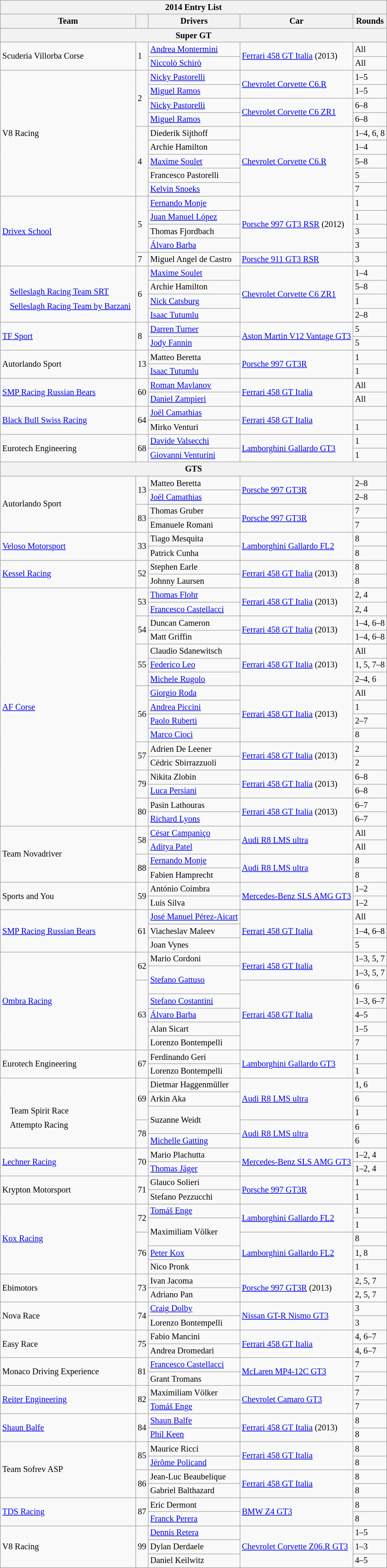<table class="wikitable" style="font-size:85%">
<tr>
<th colspan=5>2014 Entry List</th>
</tr>
<tr>
<th>Team</th>
<th></th>
<th>Drivers</th>
<th>Car</th>
<th>Rounds</th>
</tr>
<tr>
<th colspan=5>Super GT</th>
</tr>
<tr>
<td rowspan=2> Scuderia Villorba Corse</td>
<td rowspan=2>1</td>
<td> <a href='#'>Andrea Montermini</a></td>
<td rowspan=2><a href='#'>Ferrari 458 GT Italia</a> (2013)</td>
<td>All</td>
</tr>
<tr>
<td> <a href='#'>Niccolò Schirò</a></td>
<td>All</td>
</tr>
<tr>
<td rowspan=9> V8 Racing</td>
<td rowspan=4>2</td>
<td> <a href='#'>Nicky Pastorelli</a></td>
<td rowspan=2><a href='#'>Chevrolet Corvette C6.R</a></td>
<td>1–5</td>
</tr>
<tr>
<td> <a href='#'>Miguel Ramos</a></td>
<td>1–5</td>
</tr>
<tr>
<td> <a href='#'>Nicky Pastorelli</a></td>
<td rowspan=2><a href='#'>Chevrolet Corvette C6 ZR1</a></td>
<td>6–8</td>
</tr>
<tr>
<td> <a href='#'>Miguel Ramos</a></td>
<td>6–8</td>
</tr>
<tr>
<td rowspan=5>4</td>
<td> Diederik Sijthoff</td>
<td rowspan=5><a href='#'>Chevrolet Corvette C6.R</a></td>
<td>1–4, 6, 8</td>
</tr>
<tr>
<td> Archie Hamilton</td>
<td>1–4</td>
</tr>
<tr>
<td> <a href='#'>Maxime Soulet</a></td>
<td>5–8</td>
</tr>
<tr>
<td> Francesco Pastorelli</td>
<td>5</td>
</tr>
<tr>
<td> <a href='#'>Kelvin Snoeks</a></td>
<td>7</td>
</tr>
<tr>
<td rowspan=5> <a href='#'>Drivex School</a></td>
<td rowspan=4>5</td>
<td> <a href='#'>Fernando Monje</a></td>
<td rowspan=4><a href='#'>Porsche 997 GT3 RSR</a> (2012)</td>
<td>1</td>
</tr>
<tr>
<td> <a href='#'>Juan Manuel López</a></td>
<td>1</td>
</tr>
<tr>
<td> Thomas Fjordbach</td>
<td>3</td>
</tr>
<tr>
<td> <a href='#'>Álvaro Barba</a></td>
<td>3</td>
</tr>
<tr>
<td>7</td>
<td> Miguel Angel de Castro</td>
<td><a href='#'>Porsche 911 GT3 RSR</a></td>
<td>3</td>
</tr>
<tr>
<td rowspan=4><br><table style="float: left; border-top:transparent; border-right:transparent; border-bottom:transparent; border-left:transparent;">
<tr>
<td style=" border-top:transparent; border-right:transparent; border-bottom:transparent; border-left:transparent;" rowspan=2></td>
<td style=" border-top:transparent; border-right:transparent; border-bottom:transparent; border-left:transparent;"><a href='#'>Selleslagh Racing Team SRT</a></td>
</tr>
<tr>
<td style=" border-top:transparent; border-right:transparent; border-bottom:transparent; border-left:transparent;"><a href='#'>Selleslagh Racing Team by Barzani</a></td>
</tr>
</table>
</td>
<td rowspan=4>6</td>
<td> <a href='#'>Maxime Soulet</a></td>
<td rowspan=4><a href='#'>Chevrolet Corvette C6 ZR1</a></td>
<td>1–4</td>
</tr>
<tr>
<td> Archie Hamilton</td>
<td>5–8</td>
</tr>
<tr>
<td> <a href='#'>Nick Catsburg</a></td>
<td>1</td>
</tr>
<tr>
<td> <a href='#'>Isaac Tutumlu</a></td>
<td>2–8</td>
</tr>
<tr>
<td rowspan=2> <a href='#'>TF Sport</a></td>
<td rowspan=2>8</td>
<td> <a href='#'>Darren Turner</a></td>
<td rowspan=2><a href='#'>Aston Martin V12 Vantage GT3</a></td>
<td>5</td>
</tr>
<tr>
<td> <a href='#'>Jody Fannin</a></td>
<td>5</td>
</tr>
<tr>
<td rowspan=2> Autorlando Sport</td>
<td rowspan=2>13</td>
<td> Matteo Beretta</td>
<td rowspan=2><a href='#'>Porsche 997 GT3R</a></td>
<td>1</td>
</tr>
<tr>
<td> <a href='#'>Isaac Tutumlu</a></td>
<td>1</td>
</tr>
<tr>
<td rowspan=2> <a href='#'>SMP Racing Russian Bears</a></td>
<td rowspan=2>60</td>
<td> <a href='#'>Roman Mavlanov</a></td>
<td rowspan=2><a href='#'>Ferrari 458 GT Italia</a></td>
<td>All</td>
</tr>
<tr>
<td> <a href='#'>Daniel Zampieri</a></td>
<td>All</td>
</tr>
<tr>
<td rowspan=2> <a href='#'>Black Bull Swiss Racing</a></td>
<td rowspan=2>64</td>
<td> <a href='#'>Joël Camathias</a></td>
<td rowspan=2><a href='#'>Ferrari 458 GT Italia</a></td>
<td></td>
</tr>
<tr>
<td> Mirko Venturi</td>
<td>1</td>
</tr>
<tr>
<td rowspan=2> Eurotech Engineering</td>
<td rowspan=2>68</td>
<td> <a href='#'>Davide Valsecchi</a></td>
<td rowspan=2><a href='#'>Lamborghini Gallardo GT3</a></td>
<td>1</td>
</tr>
<tr>
<td> <a href='#'>Giovanni Venturini</a></td>
<td>1</td>
</tr>
<tr>
<th colspan=5>GTS</th>
</tr>
<tr>
<td rowspan=4> Autorlando Sport</td>
<td rowspan=2>13</td>
<td> Matteo Beretta</td>
<td rowspan=2><a href='#'>Porsche 997 GT3R</a></td>
<td>2–8</td>
</tr>
<tr>
<td> <a href='#'>Joël Camathias</a></td>
<td>2–8</td>
</tr>
<tr>
<td rowspan=2>83</td>
<td> Thomas Gruber</td>
<td rowspan=2><a href='#'>Porsche 997 GT3R</a></td>
<td>7</td>
</tr>
<tr>
<td> Emanuele Romani</td>
<td>7</td>
</tr>
<tr>
<td rowspan=2> <a href='#'>Veloso Motorsport</a></td>
<td rowspan=2>33</td>
<td> Tiago Mesquita</td>
<td rowspan=2><a href='#'>Lamborghini Gallardo FL2</a></td>
<td>8</td>
</tr>
<tr>
<td> Patrick Cunha</td>
<td>8</td>
</tr>
<tr>
<td rowspan=2> <a href='#'>Kessel Racing</a></td>
<td rowspan=2>52</td>
<td> Stephen Earle</td>
<td rowspan=2><a href='#'>Ferrari 458 GT Italia</a> (2013)</td>
<td>8</td>
</tr>
<tr>
<td> Johnny Laursen</td>
<td>8</td>
</tr>
<tr>
<td rowspan=17> <a href='#'>AF Corse</a></td>
<td rowspan=2>53</td>
<td> <a href='#'>Thomas Flohr</a></td>
<td rowspan=2><a href='#'>Ferrari 458 GT Italia</a> (2013)</td>
<td>2, 4</td>
</tr>
<tr>
<td> <a href='#'>Francesco Castellacci</a></td>
<td>2, 4</td>
</tr>
<tr>
<td rowspan=2>54</td>
<td> Duncan Cameron</td>
<td rowspan=2><a href='#'>Ferrari 458 GT Italia</a> (2013)</td>
<td>1–4, 6–8</td>
</tr>
<tr>
<td> Matt Griffin</td>
<td>1–4, 6–8</td>
</tr>
<tr>
<td rowspan=3>55</td>
<td> Claudio Sdanewitsch</td>
<td rowspan=3><a href='#'>Ferrari 458 GT Italia</a> (2013)</td>
<td>All</td>
</tr>
<tr>
<td> <a href='#'>Federico Leo</a></td>
<td>1, 5, 7–8</td>
</tr>
<tr>
<td> <a href='#'>Michele Rugolo</a></td>
<td>2–4, 6</td>
</tr>
<tr>
<td rowspan=4>56</td>
<td> <a href='#'>Giorgio Roda</a></td>
<td rowspan=4><a href='#'>Ferrari 458 GT Italia</a> (2013)</td>
<td>All</td>
</tr>
<tr>
<td> <a href='#'>Andrea Piccini</a></td>
<td>1</td>
</tr>
<tr>
<td> <a href='#'>Paolo Ruberti</a></td>
<td>2–7</td>
</tr>
<tr>
<td> <a href='#'>Marco Cioci</a></td>
<td>8</td>
</tr>
<tr>
<td rowspan=2>57</td>
<td> Adrien De Leener</td>
<td rowspan=2><a href='#'>Ferrari 458 GT Italia</a> (2013)</td>
<td>2</td>
</tr>
<tr>
<td> Cédric Sbirrazzuoli</td>
<td>2</td>
</tr>
<tr>
<td rowspan=2>79</td>
<td> Nikita Zlobin</td>
<td rowspan=2><a href='#'>Ferrari 458 GT Italia</a> (2013)</td>
<td>6–8</td>
</tr>
<tr>
<td> <a href='#'>Luca Persiani</a></td>
<td>6–8</td>
</tr>
<tr>
<td rowspan=2>80</td>
<td> Pasin Lathouras</td>
<td rowspan=2><a href='#'>Ferrari 458 GT Italia</a> (2013)</td>
<td>6–7</td>
</tr>
<tr>
<td> <a href='#'>Richard Lyons</a></td>
<td>6–7</td>
</tr>
<tr>
<td rowspan=4> Team Novadriver</td>
<td rowspan=2>58</td>
<td> <a href='#'>César Campaniço</a></td>
<td rowspan=2><a href='#'>Audi R8 LMS ultra</a></td>
<td>All</td>
</tr>
<tr>
<td> <a href='#'>Aditya Patel</a></td>
<td>All</td>
</tr>
<tr>
<td rowspan=2>88</td>
<td> <a href='#'>Fernando Monje</a></td>
<td rowspan=2><a href='#'>Audi R8 LMS ultra</a></td>
<td>8</td>
</tr>
<tr>
<td> Fabien Hamprecht</td>
<td>8</td>
</tr>
<tr>
<td rowspan=2> Sports and You</td>
<td rowspan=2>59</td>
<td> António Coimbra</td>
<td rowspan=2><a href='#'>Mercedes-Benz SLS AMG GT3</a></td>
<td>1–2</td>
</tr>
<tr>
<td> Luis Silva</td>
<td>1–2</td>
</tr>
<tr>
<td rowspan=3> <a href='#'>SMP Racing Russian Bears</a></td>
<td rowspan=3>61</td>
<td> <a href='#'>José Manuel Pérez-Aicart</a></td>
<td rowspan=3><a href='#'>Ferrari 458 GT Italia</a></td>
<td>All</td>
</tr>
<tr>
<td> Viacheslav Maleev</td>
<td>1–4, 6–8</td>
</tr>
<tr>
<td> Joan Vynes</td>
<td>5</td>
</tr>
<tr>
<td rowspan=7> <a href='#'>Ombra Racing</a></td>
<td rowspan=2>62</td>
<td> Mario Cordoni</td>
<td rowspan=2><a href='#'>Ferrari 458 GT Italia</a></td>
<td>1–3, 5, 7</td>
</tr>
<tr>
<td rowspan=2> <a href='#'>Stefano Gattuso</a></td>
<td>1–3, 5, 7</td>
</tr>
<tr>
<td rowspan=5>63</td>
<td rowspan=5><a href='#'>Ferrari 458 GT Italia</a></td>
<td>6</td>
</tr>
<tr>
<td> <a href='#'>Stefano Costantini</a></td>
<td>1–3, 6–7</td>
</tr>
<tr>
<td> <a href='#'>Álvaro Barba</a></td>
<td>4–5</td>
</tr>
<tr>
<td> Alan Sicart</td>
<td>1–5</td>
</tr>
<tr>
<td> Lorenzo Bontempelli</td>
<td>7</td>
</tr>
<tr>
<td rowspan=2> Eurotech Engineering</td>
<td rowspan=2>67</td>
<td> Ferdinando Geri</td>
<td rowspan=2><a href='#'>Lamborghini Gallardo GT3</a></td>
<td>1</td>
</tr>
<tr>
<td> Lorenzo Bontempelli</td>
<td>1</td>
</tr>
<tr>
<td rowspan=5><br><table style="float: left; border-top:transparent; border-right:transparent; border-bottom:transparent; border-left:transparent;">
<tr>
<td style=" border-top:transparent; border-right:transparent; border-bottom:transparent; border-left:transparent;" rowspan=2></td>
<td style=" border-top:transparent; border-right:transparent; border-bottom:transparent; border-left:transparent;">Team Spirit Race</td>
</tr>
<tr>
<td style=" border-top:transparent; border-right:transparent; border-bottom:transparent; border-left:transparent;">Attempto Racing</td>
</tr>
</table>
</td>
<td rowspan=3>69</td>
<td> Dietmar Haggenmüller</td>
<td rowspan=3><a href='#'>Audi R8 LMS ultra</a></td>
<td>1, 6</td>
</tr>
<tr>
<td> Arkin Aka</td>
<td>6</td>
</tr>
<tr>
<td rowspan=2> Suzanne Weidt</td>
<td>1</td>
</tr>
<tr>
<td rowspan=2>78</td>
<td rowspan=2><a href='#'>Audi R8 LMS ultra</a></td>
<td>6</td>
</tr>
<tr>
<td> <a href='#'>Michelle Gatting</a></td>
<td>6</td>
</tr>
<tr>
<td rowspan=2> <a href='#'>Lechner Racing</a></td>
<td rowspan=2>70</td>
<td> Mario Plachutta</td>
<td rowspan=2><a href='#'>Mercedes-Benz SLS AMG GT3</a></td>
<td>1–2, 4</td>
</tr>
<tr>
<td> <a href='#'>Thomas Jäger</a></td>
<td>1–2, 4</td>
</tr>
<tr>
<td rowspan=2> Krypton Motorsport</td>
<td rowspan=2>71</td>
<td> Glauco Solieri</td>
<td rowspan=2><a href='#'>Porsche 997 GT3R</a></td>
<td>1</td>
</tr>
<tr>
<td> Stefano Pezzucchi</td>
<td>1</td>
</tr>
<tr>
<td rowspan=5> <a href='#'>Kox Racing</a></td>
<td rowspan=2>72</td>
<td> <a href='#'>Tomáš Enge</a></td>
<td rowspan=2><a href='#'>Lamborghini Gallardo FL2</a></td>
<td>1</td>
</tr>
<tr>
<td rowspan=2> Maximiliam Völker</td>
<td>1</td>
</tr>
<tr>
<td rowspan=3>76</td>
<td rowspan=3><a href='#'>Lamborghini Gallardo FL2</a></td>
<td>8</td>
</tr>
<tr>
<td> <a href='#'>Peter Kox</a></td>
<td>1, 8</td>
</tr>
<tr>
<td> Nico Pronk</td>
<td>1</td>
</tr>
<tr>
<td rowspan=2> Ebimotors</td>
<td rowspan=2>73</td>
<td> Ivan Jacoma</td>
<td rowspan=2><a href='#'>Porsche 997 GT3R</a> (2013)</td>
<td>2, 5, 7</td>
</tr>
<tr>
<td> Adriano Pan</td>
<td>2, 5, 7</td>
</tr>
<tr>
<td rowspan=2> Nova Race</td>
<td rowspan=2>74</td>
<td> <a href='#'>Craig Dolby</a></td>
<td rowspan=2><a href='#'>Nissan GT-R Nismo GT3</a></td>
<td>3</td>
</tr>
<tr>
<td> Lorenzo Bontempelli</td>
<td>3</td>
</tr>
<tr>
<td rowspan=2> Easy Race</td>
<td rowspan=2>75</td>
<td> Fabio Mancini</td>
<td rowspan=2><a href='#'>Ferrari 458 GT Italia</a></td>
<td>4, 6–7</td>
</tr>
<tr>
<td> Andrea Dromedari</td>
<td>4, 6–7</td>
</tr>
<tr>
<td rowspan=2> Monaco Driving Experience</td>
<td rowspan=2>81</td>
<td> <a href='#'>Francesco Castellacci</a></td>
<td rowspan=2><a href='#'>McLaren MP4-12C GT3</a></td>
<td>7</td>
</tr>
<tr>
<td> Grant Tromans</td>
<td>7</td>
</tr>
<tr>
<td rowspan=2> <a href='#'>Reiter Engineering</a></td>
<td rowspan=2>82</td>
<td> Maximiliam Völker</td>
<td rowspan=2><a href='#'>Chevrolet Camaro GT3</a></td>
<td>7</td>
</tr>
<tr>
<td> <a href='#'>Tomáš Enge</a></td>
<td>7</td>
</tr>
<tr>
<td rowspan=2> <a href='#'>Shaun Balfe</a></td>
<td rowspan=2>84</td>
<td> <a href='#'>Shaun Balfe</a></td>
<td rowspan=2><a href='#'>Ferrari 458 GT Italia</a> (2013)</td>
<td>8</td>
</tr>
<tr>
<td> <a href='#'>Phil Keen</a></td>
<td>8</td>
</tr>
<tr>
<td rowspan=4> Team Sofrev ASP</td>
<td rowspan=2>85</td>
<td> Maurice Ricci</td>
<td rowspan=2><a href='#'>Ferrari 458 GT Italia</a></td>
<td>8</td>
</tr>
<tr>
<td> <a href='#'>Jérôme Policand</a></td>
<td>8</td>
</tr>
<tr>
<td rowspan=2>86</td>
<td> Jean-Luc Beaubelique</td>
<td rowspan=2><a href='#'>Ferrari 458 GT Italia</a></td>
<td>8</td>
</tr>
<tr>
<td> Gabriel Balthazard</td>
<td>8</td>
</tr>
<tr>
<td rowspan=2> <a href='#'>TDS Racing</a></td>
<td rowspan=2>87</td>
<td> Eric Dermont</td>
<td rowspan=2><a href='#'>BMW Z4 GT3</a></td>
<td>8</td>
</tr>
<tr>
<td> <a href='#'>Franck Perera</a></td>
<td>8</td>
</tr>
<tr>
<td rowspan=3> V8 Racing</td>
<td rowspan=3>99</td>
<td> <a href='#'>Dennis Retera</a></td>
<td rowspan=3><a href='#'>Chevrolet Corvette Z06.R GT3</a></td>
<td>1–5</td>
</tr>
<tr>
<td> Dylan Derdaele</td>
<td>1–3</td>
</tr>
<tr>
<td> Daniel Keilwitz</td>
<td>4–5</td>
</tr>
</table>
